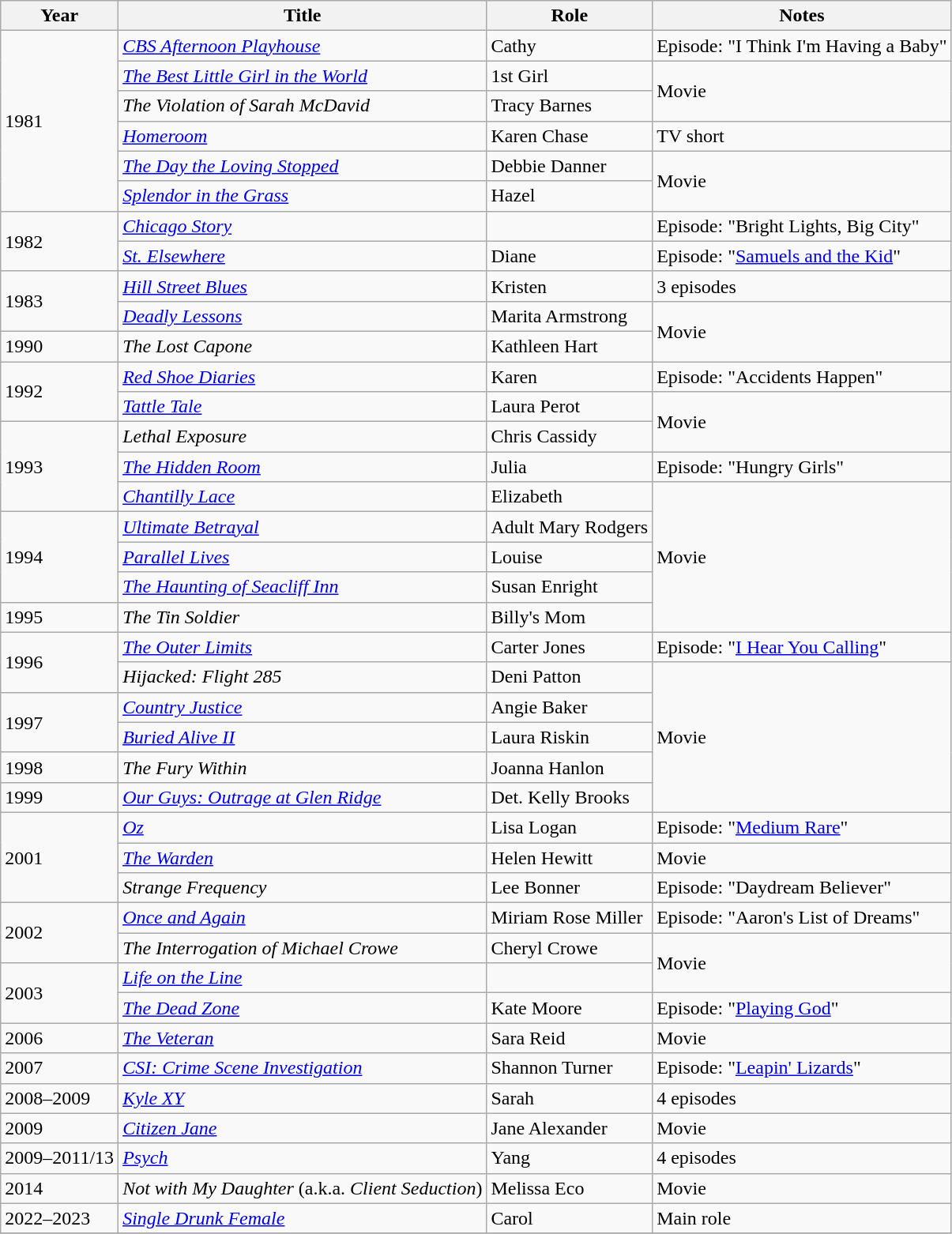<table class="wikitable sortable">
<tr>
<th>Year</th>
<th>Title</th>
<th>Role</th>
<th class="unsortable">Notes</th>
</tr>
<tr>
<td rowspan=6>1981</td>
<td><em><a href='#'>CBS Afternoon Playhouse</a></em></td>
<td>Cathy</td>
<td>Episode: "I Think I'm Having a Baby"</td>
</tr>
<tr>
<td><em><a href='#'>The Best Little Girl in the World</a></em></td>
<td>1st Girl</td>
<td rowspan=2>Movie</td>
</tr>
<tr>
<td><em>The Violation of Sarah McDavid</em></td>
<td>Tracy Barnes</td>
</tr>
<tr>
<td><em><a href='#'>Homeroom</a></em></td>
<td>Karen Chase</td>
<td>TV short</td>
</tr>
<tr>
<td><em><a href='#'>The Day the Loving Stopped</a></em></td>
<td>Debbie Danner</td>
<td rowspan=2>Movie</td>
</tr>
<tr>
<td><em><a href='#'>Splendor in the Grass</a></em></td>
<td>Hazel</td>
</tr>
<tr>
<td rowspan=2>1982</td>
<td><em><a href='#'>Chicago Story</a></em></td>
<td></td>
<td>Episode: "Bright Lights, Big City"</td>
</tr>
<tr>
<td><em><a href='#'>St. Elsewhere</a></em></td>
<td>Diane</td>
<td>Episode: "<a href='#'>Samuels and the Kid</a>"</td>
</tr>
<tr>
<td rowspan=2>1983</td>
<td><em><a href='#'>Hill Street Blues</a></em></td>
<td>Kristen</td>
<td>3 episodes</td>
</tr>
<tr>
<td><em><a href='#'>Deadly Lessons</a></em></td>
<td>Marita Armstrong</td>
<td rowspan=2>Movie</td>
</tr>
<tr>
<td>1990</td>
<td><em>The Lost Capone</em></td>
<td>Kathleen Hart</td>
</tr>
<tr>
<td rowspan=2>1992</td>
<td><em><a href='#'>Red Shoe Diaries</a></em></td>
<td>Karen</td>
<td>Episode: "Accidents Happen"</td>
</tr>
<tr>
<td><em><a href='#'>Tattle Tale</a></em></td>
<td>Laura Perot</td>
<td rowspan=2>Movie</td>
</tr>
<tr>
<td rowspan=3>1993</td>
<td><em>Lethal Exposure</em></td>
<td>Chris Cassidy</td>
</tr>
<tr>
<td><em><a href='#'>The Hidden Room</a></em></td>
<td>Julia</td>
<td>Episode: "Hungry Girls"</td>
</tr>
<tr>
<td><em><a href='#'>Chantilly Lace</a></em></td>
<td>Elizabeth</td>
<td rowspan=5>Movie</td>
</tr>
<tr>
<td rowspan=3>1994</td>
<td><em><a href='#'>Ultimate Betrayal</a></em></td>
<td>Adult Mary Rodgers</td>
</tr>
<tr>
<td><em><a href='#'>Parallel Lives</a></em></td>
<td>Louise</td>
</tr>
<tr>
<td><em><a href='#'>The Haunting of Seacliff Inn</a></em></td>
<td>Susan Enright</td>
</tr>
<tr>
<td>1995</td>
<td><em>The Tin Soldier</em></td>
<td>Billy's Mom</td>
</tr>
<tr>
<td rowspan=2>1996</td>
<td><em><a href='#'>The Outer Limits</a></em></td>
<td>Carter Jones</td>
<td>Episode: "<a href='#'>I Hear You Calling</a>"</td>
</tr>
<tr>
<td><em>Hijacked: Flight 285</em></td>
<td>Deni Patton</td>
<td rowspan=5>Movie</td>
</tr>
<tr>
<td rowspan=2>1997</td>
<td><em><a href='#'>Country Justice</a></em></td>
<td>Angie Baker</td>
</tr>
<tr>
<td><em><a href='#'>Buried Alive II</a></em></td>
<td>Laura Riskin</td>
</tr>
<tr>
<td>1998</td>
<td><em>The Fury Within</em></td>
<td>Joanna Hanlon</td>
</tr>
<tr>
<td>1999</td>
<td><em><a href='#'>Our Guys: Outrage at Glen Ridge</a></em></td>
<td>Det. Kelly Brooks</td>
</tr>
<tr>
<td rowspan=3>2001</td>
<td><em><a href='#'>Oz</a></em></td>
<td>Lisa Logan</td>
<td>Episode: "<a href='#'>Medium Rare</a>"</td>
</tr>
<tr>
<td><em><a href='#'>The Warden</a></em></td>
<td>Helen Hewitt</td>
<td>Movie</td>
</tr>
<tr>
<td><em>Strange Frequency</em></td>
<td>Lee Bonner</td>
<td>Episode: "Daydream Believer"</td>
</tr>
<tr>
<td rowspan=2>2002</td>
<td><em><a href='#'>Once and Again</a></em></td>
<td>Miriam Rose Miller</td>
<td>Episode: "Aaron's List of Dreams"</td>
</tr>
<tr>
<td><em>The Interrogation of Michael Crowe</em></td>
<td>Cheryl Crowe</td>
<td rowspan=2>Movie</td>
</tr>
<tr>
<td rowspan=2>2003</td>
<td><em><a href='#'>Life on the Line</a></em></td>
</tr>
<tr>
<td><em><a href='#'>The Dead Zone</a></em></td>
<td>Kate Moore</td>
<td>Episode: "<a href='#'>Playing God</a>"</td>
</tr>
<tr>
<td>2006</td>
<td><em><a href='#'>The Veteran</a></em></td>
<td>Sara Reid</td>
<td>Movie</td>
</tr>
<tr>
<td>2007</td>
<td><em><a href='#'>CSI: Crime Scene Investigation</a></em></td>
<td>Shannon Turner</td>
<td>Episode: "<a href='#'>Leapin' Lizards</a>"</td>
</tr>
<tr>
<td>2008–2009</td>
<td><em><a href='#'>Kyle XY</a></em></td>
<td>Sarah</td>
<td>4 episodes</td>
</tr>
<tr>
<td>2009</td>
<td><em><a href='#'>Citizen Jane</a></em></td>
<td>Jane Alexander</td>
<td>Movie</td>
</tr>
<tr>
<td>2009–2011/13</td>
<td><em><a href='#'>Psych</a></em></td>
<td>Yang</td>
<td>4 episodes</td>
</tr>
<tr>
<td>2014</td>
<td><em>Not with My Daughter</em> (a.k.a. <em>Client Seduction</em>)</td>
<td>Melissa Eco</td>
<td>Movie</td>
</tr>
<tr>
<td>2022–2023</td>
<td><em><a href='#'>Single Drunk Female</a></em></td>
<td>Carol</td>
<td>Main role</td>
</tr>
<tr>
</tr>
</table>
